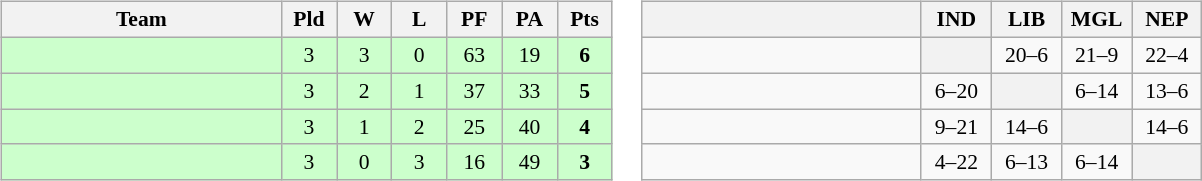<table>
<tr>
<td><br><table class="wikitable" style="text-align:center; font-size:90%">
<tr>
<th width=180>Team</th>
<th width=30>Pld</th>
<th width=30>W</th>
<th width=30>L</th>
<th width=30>PF</th>
<th width=30>PA</th>
<th width=30>Pts</th>
</tr>
<tr bgcolor="ccffcc">
<td align=left></td>
<td>3</td>
<td>3</td>
<td>0</td>
<td>63</td>
<td>19</td>
<td><strong>6</strong></td>
</tr>
<tr bgcolor="ccffcc">
<td align=left></td>
<td>3</td>
<td>2</td>
<td>1</td>
<td>37</td>
<td>33</td>
<td><strong>5</strong></td>
</tr>
<tr bgcolor="ccffcc">
<td align=left></td>
<td>3</td>
<td>1</td>
<td>2</td>
<td>25</td>
<td>40</td>
<td><strong>4</strong></td>
</tr>
<tr bgcolor="ccffcc">
<td align=left></td>
<td>3</td>
<td>0</td>
<td>3</td>
<td>16</td>
<td>49</td>
<td><strong>3</strong></td>
</tr>
</table>
</td>
<td><br><table class="wikitable" style="text-align:center; font-size:90%">
<tr>
<th width="180"> </th>
<th width="40">IND</th>
<th width="40">LIB</th>
<th width="40">MGL</th>
<th width="40">NEP</th>
</tr>
<tr>
<td align=left></td>
<th></th>
<td>20–6</td>
<td>21–9</td>
<td>22–4</td>
</tr>
<tr>
<td align=left></td>
<td>6–20</td>
<th></th>
<td>6–14</td>
<td>13–6</td>
</tr>
<tr>
<td align=left></td>
<td>9–21</td>
<td>14–6</td>
<th></th>
<td>14–6</td>
</tr>
<tr>
<td align=left></td>
<td>4–22</td>
<td>6–13</td>
<td>6–14</td>
<th></th>
</tr>
</table>
</td>
</tr>
</table>
